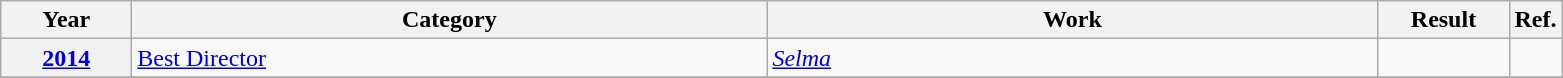<table class=wikitable>
<tr>
<th scope="col" style="width:5em;">Year</th>
<th scope="col" style="width:26em;">Category</th>
<th scope="col" style="width:25em;">Work</th>
<th scope="col" style="width:5em;">Result</th>
<th>Ref.</th>
</tr>
<tr>
<th scope="row"><a href='#'>2014</a></th>
<td><a href='#'>Best Director</a></td>
<td><em><a href='#'>Selma</a></em></td>
<td></td>
<td></td>
</tr>
<tr>
</tr>
</table>
